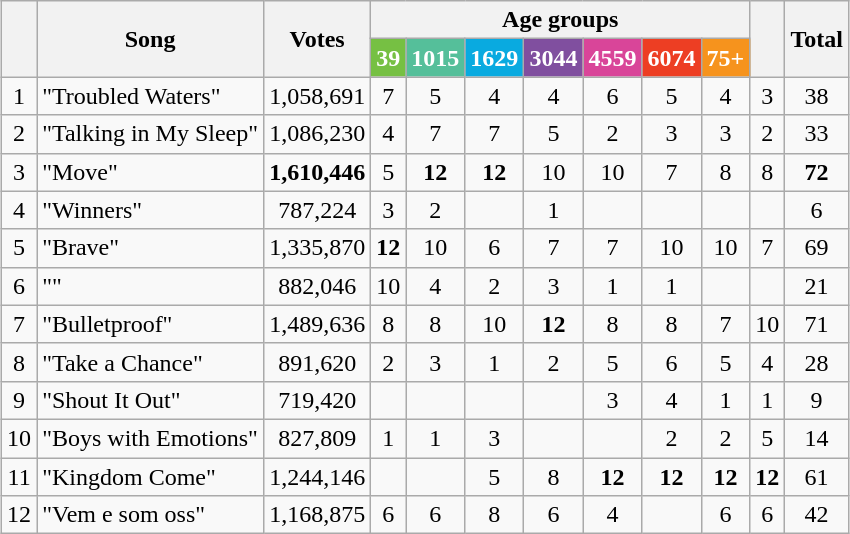<table class="wikitable" style="margin: 1em auto 1em auto; text-align:center;">
<tr>
<th rowspan="2"></th>
<th rowspan="2">Song</th>
<th rowspan="2">Votes</th>
<th colspan="7">Age groups</th>
<th rowspan="2"></th>
<th rowspan="2">Total</th>
</tr>
<tr>
<th style="background:#76C043;color:white;">39</th>
<th style="background:#55BF9A;color:white;">1015</th>
<th style="background:#09AAE0;color:white;">1629</th>
<th style="background:#804F9F;color:white;">3044</th>
<th style="background:#D94599;color:white;">4559</th>
<th style="background:#ED3E23;color:white;">6074</th>
<th style="background:#F6931D;color:white;">75+</th>
</tr>
<tr>
<td>1</td>
<td style="text-align:left;">"Troubled Waters"</td>
<td>1,058,691</td>
<td>7</td>
<td>5</td>
<td>4</td>
<td>4</td>
<td>6</td>
<td>5</td>
<td>4</td>
<td>3</td>
<td>38</td>
</tr>
<tr>
<td>2</td>
<td style="text-align:left;">"Talking in My Sleep"</td>
<td>1,086,230</td>
<td>4</td>
<td>7</td>
<td>7</td>
<td>5</td>
<td>2</td>
<td>3</td>
<td>3</td>
<td>2</td>
<td>33</td>
</tr>
<tr>
<td>3</td>
<td style="text-align:left;">"Move"</td>
<td><strong>1,610,446</strong></td>
<td>5</td>
<td><strong>12</strong></td>
<td><strong>12</strong></td>
<td>10</td>
<td>10</td>
<td>7</td>
<td>8</td>
<td>8</td>
<td><strong>72</strong></td>
</tr>
<tr>
<td>4</td>
<td style="text-align:left;">"Winners"</td>
<td>787,224</td>
<td>3</td>
<td>2</td>
<td></td>
<td>1</td>
<td></td>
<td></td>
<td></td>
<td></td>
<td>6</td>
</tr>
<tr>
<td>5</td>
<td style="text-align:left;">"Brave"</td>
<td>1,335,870</td>
<td><strong>12</strong></td>
<td>10</td>
<td>6</td>
<td>7</td>
<td>7</td>
<td>10</td>
<td>10</td>
<td>7</td>
<td>69</td>
</tr>
<tr>
<td>6</td>
<td style="text-align:left;">""</td>
<td>882,046</td>
<td>10</td>
<td>4</td>
<td>2</td>
<td>3</td>
<td>1</td>
<td>1</td>
<td></td>
<td></td>
<td>21</td>
</tr>
<tr>
<td>7</td>
<td style="text-align:left;">"Bulletproof"</td>
<td>1,489,636</td>
<td>8</td>
<td>8</td>
<td>10</td>
<td><strong>12</strong></td>
<td>8</td>
<td>8</td>
<td>7</td>
<td>10</td>
<td>71</td>
</tr>
<tr>
<td>8</td>
<td style="text-align:left;">"Take a Chance"</td>
<td>891,620</td>
<td>2</td>
<td>3</td>
<td>1</td>
<td>2</td>
<td>5</td>
<td>6</td>
<td>5</td>
<td>4</td>
<td>28</td>
</tr>
<tr>
<td>9</td>
<td style="text-align:left;">"Shout It Out"</td>
<td>719,420</td>
<td></td>
<td></td>
<td></td>
<td></td>
<td>3</td>
<td>4</td>
<td>1</td>
<td>1</td>
<td>9</td>
</tr>
<tr>
<td>10</td>
<td style="text-align:left;">"Boys with Emotions"</td>
<td>827,809</td>
<td>1</td>
<td>1</td>
<td>3</td>
<td></td>
<td></td>
<td>2</td>
<td>2</td>
<td>5</td>
<td>14</td>
</tr>
<tr>
<td>11</td>
<td style="text-align:left;">"Kingdom Come"</td>
<td>1,244,146</td>
<td></td>
<td></td>
<td>5</td>
<td>8</td>
<td><strong>12</strong></td>
<td><strong>12</strong></td>
<td><strong>12</strong></td>
<td><strong>12</strong></td>
<td>61</td>
</tr>
<tr>
<td>12</td>
<td style="text-align:left;">"Vem e som oss"</td>
<td>1,168,875</td>
<td>6</td>
<td>6</td>
<td>8</td>
<td>6</td>
<td>4</td>
<td></td>
<td>6</td>
<td>6</td>
<td>42</td>
</tr>
</table>
